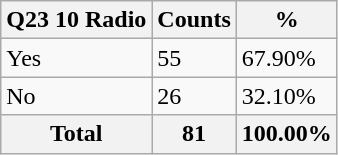<table class="wikitable sortable">
<tr>
<th>Q23 10 Radio</th>
<th>Counts</th>
<th>%</th>
</tr>
<tr>
<td>Yes</td>
<td>55</td>
<td>67.90%</td>
</tr>
<tr>
<td>No</td>
<td>26</td>
<td>32.10%</td>
</tr>
<tr>
<th>Total</th>
<th>81</th>
<th>100.00%</th>
</tr>
</table>
